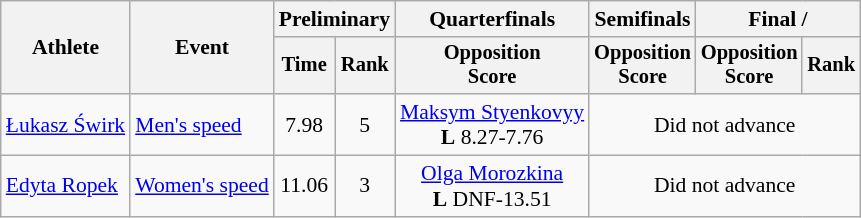<table class="wikitable" style="font-size:90%">
<tr>
<th rowspan=2>Athlete</th>
<th rowspan=2>Event</th>
<th colspan="2">Preliminary</th>
<th>Quarterfinals</th>
<th>Semifinals</th>
<th colspan="2">Final / </th>
</tr>
<tr style="font-size:95%">
<th>Time</th>
<th>Rank</th>
<th>Opposition<br>Score</th>
<th>Opposition<br>Score</th>
<th>Opposition<br>Score</th>
<th>Rank</th>
</tr>
<tr align=center>
<td align=left><a href='#'>Łukasz Świrk</a></td>
<td align=left><a href='#'>Men's speed</a></td>
<td>7.98</td>
<td>5</td>
<td> <a href='#'>Maksym Styenkovyy</a><br><strong>L</strong> 8.27-7.76</td>
<td colspan=5>Did not advance</td>
</tr>
<tr align=center>
<td align=left><a href='#'>Edyta Ropek</a></td>
<td align=left><a href='#'>Women's speed</a></td>
<td>11.06</td>
<td>3</td>
<td> <a href='#'>Olga Morozkina</a><br><strong>L</strong> DNF-13.51</td>
<td colspan=5>Did not advance</td>
</tr>
</table>
